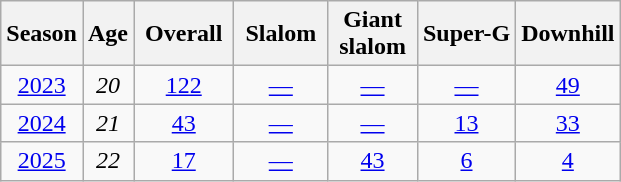<table class=wikitable style="text-align:center">
<tr>
<th>Season</th>
<th>Age</th>
<th> Overall </th>
<th> Slalom </th>
<th>Giant<br> slalom </th>
<th>Super-G</th>
<th>Downhill<br>
</th>
</tr>
<tr>
<td><a href='#'>2023</a></td>
<td><em>20</em></td>
<td><a href='#'>122</a></td>
<td><a href='#'>—</a></td>
<td><a href='#'>—</a></td>
<td><a href='#'>—</a></td>
<td><a href='#'>49</a></td>
</tr>
<tr>
<td><a href='#'>2024</a></td>
<td><em>21</em></td>
<td><a href='#'>43</a></td>
<td><a href='#'>—</a></td>
<td><a href='#'>—</a></td>
<td><a href='#'>13</a></td>
<td><a href='#'>33</a></td>
</tr>
<tr>
<td><a href='#'>2025</a></td>
<td><em>22</em></td>
<td><a href='#'>17</a></td>
<td><a href='#'>—</a></td>
<td><a href='#'>43</a></td>
<td><a href='#'>6</a></td>
<td><a href='#'>4</a></td>
</tr>
</table>
